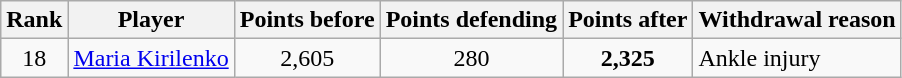<table class="wikitable sortable" style="text-align:center;">
<tr>
<th>Rank</th>
<th>Player</th>
<th>Points before</th>
<th>Points defending</th>
<th>Points after</th>
<th>Withdrawal reason</th>
</tr>
<tr>
<td>18</td>
<td align="left"> <a href='#'>Maria Kirilenko</a></td>
<td>2,605</td>
<td>280</td>
<td><strong>2,325</strong></td>
<td align="left">Ankle injury</td>
</tr>
</table>
